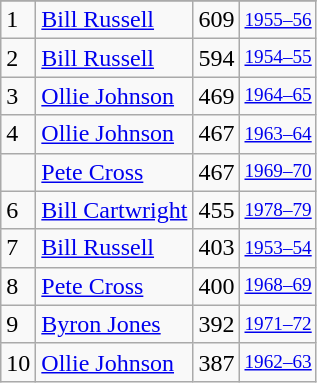<table class="wikitable">
<tr>
</tr>
<tr>
<td>1</td>
<td><a href='#'>Bill Russell</a></td>
<td>609</td>
<td style="font-size:80%;"><a href='#'>1955–56</a></td>
</tr>
<tr>
<td>2</td>
<td><a href='#'>Bill Russell</a></td>
<td>594</td>
<td style="font-size:80%;"><a href='#'>1954–55</a></td>
</tr>
<tr>
<td>3</td>
<td><a href='#'>Ollie Johnson</a></td>
<td>469</td>
<td style="font-size:80%;"><a href='#'>1964–65</a></td>
</tr>
<tr>
<td>4</td>
<td><a href='#'>Ollie Johnson</a></td>
<td>467</td>
<td style="font-size:80%;"><a href='#'>1963–64</a></td>
</tr>
<tr>
<td></td>
<td><a href='#'>Pete Cross</a></td>
<td>467</td>
<td style="font-size:80%;"><a href='#'>1969–70</a></td>
</tr>
<tr>
<td>6</td>
<td><a href='#'>Bill Cartwright</a></td>
<td>455</td>
<td style="font-size:80%;"><a href='#'>1978–79</a></td>
</tr>
<tr>
<td>7</td>
<td><a href='#'>Bill Russell</a></td>
<td>403</td>
<td style="font-size:80%;"><a href='#'>1953–54</a></td>
</tr>
<tr>
<td>8</td>
<td><a href='#'>Pete Cross</a></td>
<td>400</td>
<td style="font-size:80%;"><a href='#'>1968–69</a></td>
</tr>
<tr>
<td>9</td>
<td><a href='#'>Byron Jones</a></td>
<td>392</td>
<td style="font-size:80%;"><a href='#'>1971–72</a></td>
</tr>
<tr>
<td>10</td>
<td><a href='#'>Ollie Johnson</a></td>
<td>387</td>
<td style="font-size:80%;"><a href='#'>1962–63</a></td>
</tr>
</table>
